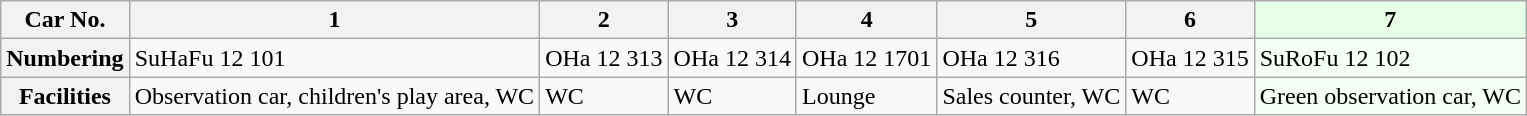<table class="wikitable">
<tr>
<th>Car No.</th>
<th>1</th>
<th>2</th>
<th>3</th>
<th>4</th>
<th>5</th>
<th>6</th>
<th style="background: #E6FFE6">7</th>
</tr>
<tr>
<th>Numbering</th>
<td>SuHaFu 12 101</td>
<td>OHa 12 313</td>
<td>OHa 12 314</td>
<td>OHa 12 1701</td>
<td>OHa 12 316</td>
<td>OHa 12 315</td>
<td style="background: #F5FFF5">SuRoFu 12 102</td>
</tr>
<tr>
<th>Facilities</th>
<td>Observation car, children's play area, WC</td>
<td>WC</td>
<td>WC</td>
<td>Lounge</td>
<td>Sales counter, WC</td>
<td>WC</td>
<td style="background: #F5FFF5">Green observation car, WC</td>
</tr>
</table>
